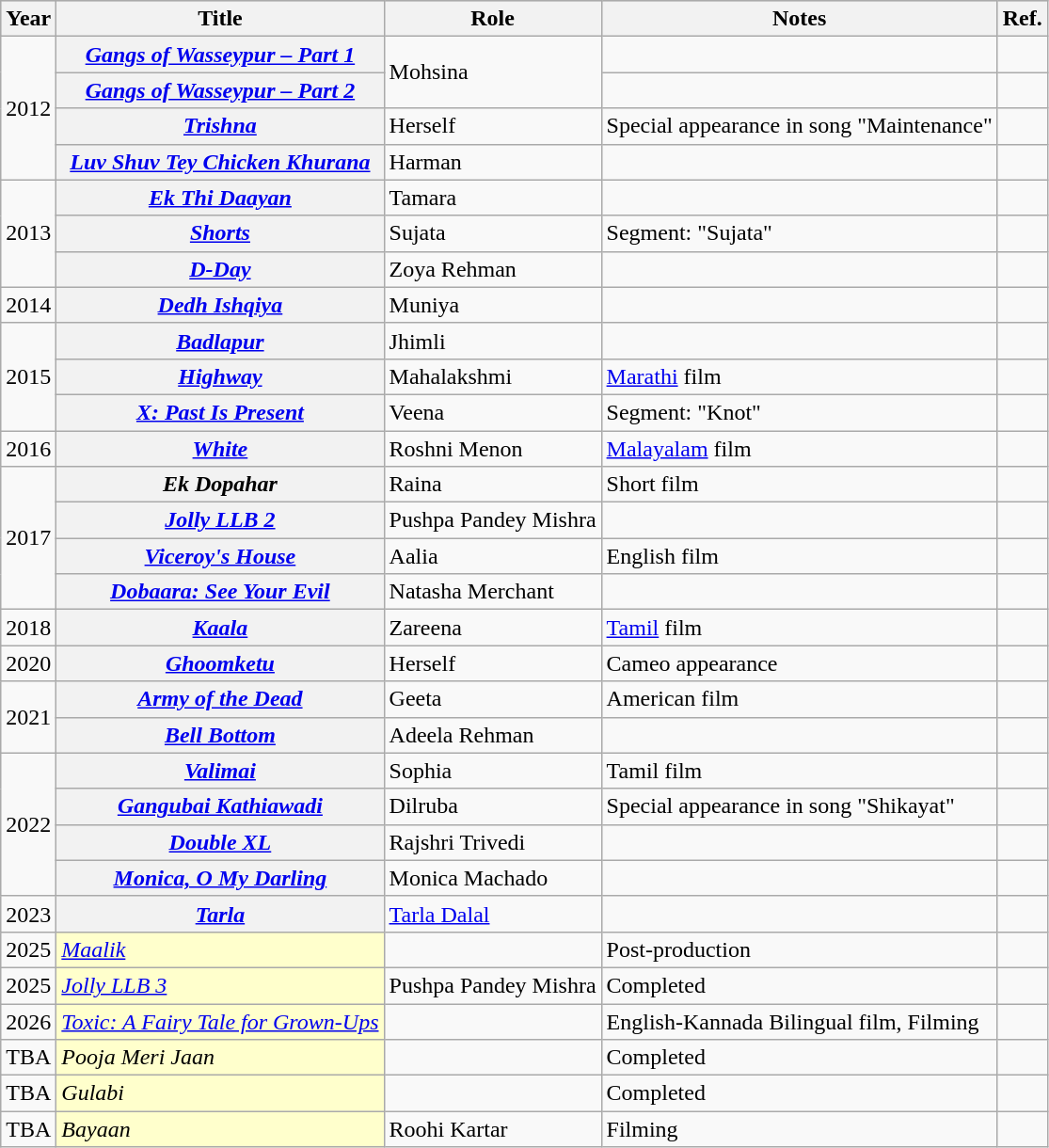<table class="wikitable sortable plainrowheaders">
<tr style="background:#ccc; text-align:center;">
<th scope="col">Year</th>
<th scope="col">Title</th>
<th scope="col">Role</th>
<th scope="col" class="unsortable">Notes</th>
<th scope="col" class="unsortable">Ref.</th>
</tr>
<tr>
<td rowspan="4">2012</td>
<th scope="row"><em><a href='#'>Gangs of Wasseypur – Part 1</a></em></th>
<td rowspan="2">Mohsina</td>
<td></td>
<td></td>
</tr>
<tr>
<th scope="row"><em><a href='#'>Gangs of Wasseypur – Part 2</a></em></th>
<td></td>
<td></td>
</tr>
<tr>
<th scope="row"><em><a href='#'>Trishna</a></em></th>
<td>Herself</td>
<td>Special appearance in song "Maintenance"</td>
<td></td>
</tr>
<tr>
<th scope="row"><em><a href='#'>Luv Shuv Tey Chicken Khurana</a></em></th>
<td>Harman</td>
<td></td>
<td></td>
</tr>
<tr>
<td rowspan="3">2013</td>
<th scope="row"><em><a href='#'>Ek Thi Daayan</a></em></th>
<td>Tamara</td>
<td></td>
<td></td>
</tr>
<tr>
<th scope="row"><em><a href='#'>Shorts</a></em></th>
<td>Sujata</td>
<td>Segment: "Sujata"</td>
<td></td>
</tr>
<tr>
<th scope="row"><em><a href='#'>D-Day</a></em></th>
<td>Zoya Rehman</td>
<td></td>
<td></td>
</tr>
<tr>
<td>2014</td>
<th scope="row"><em><a href='#'>Dedh Ishqiya</a></em></th>
<td>Muniya</td>
<td></td>
<td></td>
</tr>
<tr>
<td rowspan="3">2015</td>
<th scope="row"><em><a href='#'>Badlapur</a></em></th>
<td>Jhimli</td>
<td></td>
<td></td>
</tr>
<tr>
<th scope="row"><em><a href='#'>Highway</a></em></th>
<td>Mahalakshmi</td>
<td><a href='#'>Marathi</a> film</td>
<td></td>
</tr>
<tr>
<th scope="row"><em><a href='#'>X: Past Is Present</a></em></th>
<td>Veena</td>
<td>Segment: "Knot"</td>
<td></td>
</tr>
<tr>
<td>2016</td>
<th scope="row"><em><a href='#'>White</a></em></th>
<td>Roshni Menon</td>
<td><a href='#'>Malayalam</a> film</td>
<td></td>
</tr>
<tr>
<td rowspan="4">2017</td>
<th scope="row"><em>Ek Dopahar</em></th>
<td>Raina</td>
<td>Short film</td>
<td></td>
</tr>
<tr>
<th scope="row"><em><a href='#'>Jolly LLB 2</a></em></th>
<td>Pushpa Pandey Mishra</td>
<td></td>
<td></td>
</tr>
<tr>
<th scope="row"><em><a href='#'>Viceroy's House</a></em></th>
<td>Aalia</td>
<td>English film</td>
<td></td>
</tr>
<tr>
<th scope="row"><em><a href='#'>Dobaara: See Your Evil</a></em></th>
<td>Natasha Merchant</td>
<td></td>
<td></td>
</tr>
<tr>
<td>2018</td>
<th scope="row"><em><a href='#'>Kaala</a></em></th>
<td>Zareena</td>
<td><a href='#'>Tamil</a> film</td>
<td></td>
</tr>
<tr>
<td>2020</td>
<th scope="row"><em><a href='#'>Ghoomketu</a></em></th>
<td>Herself</td>
<td>Cameo appearance</td>
<td></td>
</tr>
<tr>
<td rowspan="2">2021</td>
<th scope="row" style="row"><em><a href='#'>Army of the Dead</a></em></th>
<td>Geeta</td>
<td>American film</td>
<td></td>
</tr>
<tr>
<th scope="row"><em><a href='#'>Bell Bottom</a></em></th>
<td>Adeela Rehman</td>
<td></td>
<td></td>
</tr>
<tr>
<td rowspan="4">2022</td>
<th scope="row"><em><a href='#'>Valimai</a></em></th>
<td>Sophia</td>
<td>Tamil film</td>
<td></td>
</tr>
<tr>
<th scope="row"><em><a href='#'>Gangubai Kathiawadi</a></em></th>
<td>Dilruba</td>
<td>Special appearance in song "Shikayat"</td>
<td></td>
</tr>
<tr>
<th scope="row"><em><a href='#'>Double XL</a></em></th>
<td>Rajshri Trivedi</td>
<td></td>
<td></td>
</tr>
<tr>
<th scope="row"><em><a href='#'>Monica, O My Darling</a></em></th>
<td>Monica Machado</td>
<td></td>
<td></td>
</tr>
<tr>
<td>2023</td>
<th scope="row"><em><a href='#'>Tarla</a></em></th>
<td><a href='#'>Tarla Dalal</a></td>
<td></td>
<td></td>
</tr>
<tr>
<td>2025</td>
<td style="background:#ffc;"><em><a href='#'>Maalik</a></em> </td>
<td></td>
<td>Post-production</td>
<td></td>
</tr>
<tr>
<td>2025</td>
<td style="background:#ffc;"><em><a href='#'>Jolly LLB 3</a></em> </td>
<td>Pushpa Pandey Mishra</td>
<td>Completed</td>
<td></td>
</tr>
<tr>
<td>2026</td>
<td style="background:#ffc;"><em><a href='#'>Toxic: A Fairy Tale for Grown-Ups</a></em> </td>
<td></td>
<td>English-Kannada Bilingual film, Filming</td>
<td></td>
</tr>
<tr>
<td>TBA</td>
<td style="background:#ffc;"><em>Pooja Meri Jaan</em> </td>
<td></td>
<td>Completed</td>
<td></td>
</tr>
<tr>
<td>TBA</td>
<td style="background:#ffc;"><em>Gulabi</em> </td>
<td></td>
<td>Completed</td>
<td></td>
</tr>
<tr>
<td>TBA</td>
<td style="background:#ffc;"><em>Bayaan</em> </td>
<td>Roohi Kartar</td>
<td>Filming</td>
<td></td>
</tr>
</table>
